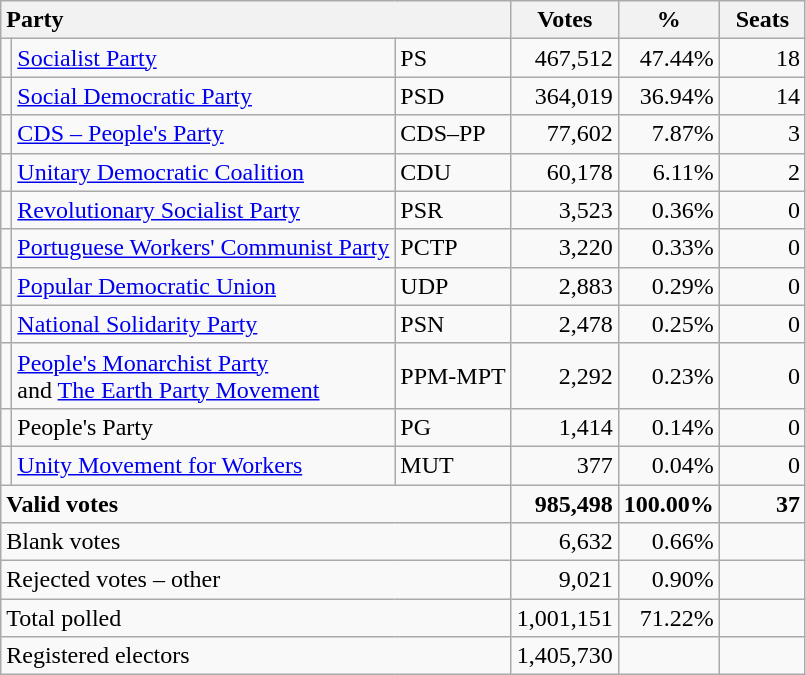<table class="wikitable" border="1" style="text-align:right;">
<tr>
<th style="text-align:left;" colspan=3>Party</th>
<th align=center width="50">Votes</th>
<th align=center width="50">%</th>
<th align=center width="50">Seats</th>
</tr>
<tr>
<td></td>
<td align=left><a href='#'>Socialist Party</a></td>
<td align=left>PS</td>
<td>467,512</td>
<td>47.44%</td>
<td>18</td>
</tr>
<tr>
<td></td>
<td align=left><a href='#'>Social Democratic Party</a></td>
<td align=left>PSD</td>
<td>364,019</td>
<td>36.94%</td>
<td>14</td>
</tr>
<tr>
<td></td>
<td align=left><a href='#'>CDS – People's Party</a></td>
<td align=left style="white-space: nowrap;">CDS–PP</td>
<td>77,602</td>
<td>7.87%</td>
<td>3</td>
</tr>
<tr>
<td></td>
<td align=left style="white-space: nowrap;"><a href='#'>Unitary Democratic Coalition</a></td>
<td align=left>CDU</td>
<td>60,178</td>
<td>6.11%</td>
<td>2</td>
</tr>
<tr>
<td></td>
<td align=left><a href='#'>Revolutionary Socialist Party</a></td>
<td align=left>PSR</td>
<td>3,523</td>
<td>0.36%</td>
<td>0</td>
</tr>
<tr>
<td></td>
<td align=left><a href='#'>Portuguese Workers' Communist Party</a></td>
<td align=left>PCTP</td>
<td>3,220</td>
<td>0.33%</td>
<td>0</td>
</tr>
<tr>
<td></td>
<td align=left><a href='#'>Popular Democratic Union</a></td>
<td align=left>UDP</td>
<td>2,883</td>
<td>0.29%</td>
<td>0</td>
</tr>
<tr>
<td></td>
<td align=left><a href='#'>National Solidarity Party</a></td>
<td align=left>PSN</td>
<td>2,478</td>
<td>0.25%</td>
<td>0</td>
</tr>
<tr>
<td></td>
<td align=left><a href='#'>People's Monarchist Party</a><br>and <a href='#'>The Earth Party Movement</a></td>
<td align=left>PPM-MPT</td>
<td>2,292</td>
<td>0.23%</td>
<td>0</td>
</tr>
<tr>
<td></td>
<td align=left>People's Party</td>
<td align=left>PG</td>
<td>1,414</td>
<td>0.14%</td>
<td>0</td>
</tr>
<tr>
<td></td>
<td align=left><a href='#'>Unity Movement for Workers</a></td>
<td align=left>MUT</td>
<td>377</td>
<td>0.04%</td>
<td>0</td>
</tr>
<tr style="font-weight:bold">
<td align=left colspan=3>Valid votes</td>
<td>985,498</td>
<td>100.00%</td>
<td>37</td>
</tr>
<tr>
<td align=left colspan=3>Blank votes</td>
<td>6,632</td>
<td>0.66%</td>
<td></td>
</tr>
<tr>
<td align=left colspan=3>Rejected votes – other</td>
<td>9,021</td>
<td>0.90%</td>
<td></td>
</tr>
<tr>
<td align=left colspan=3>Total polled</td>
<td>1,001,151</td>
<td>71.22%</td>
<td></td>
</tr>
<tr>
<td align=left colspan=3>Registered electors</td>
<td>1,405,730</td>
<td></td>
<td></td>
</tr>
</table>
